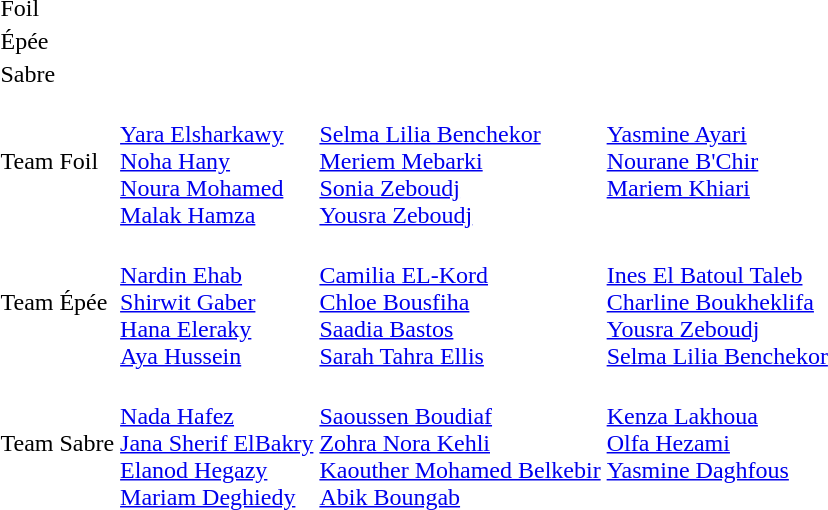<table>
<tr>
<td>Foil</td>
<td></td>
<td></td>
<td><br></td>
</tr>
<tr>
<td>Épée</td>
<td></td>
<td></td>
<td><br></td>
</tr>
<tr>
<td>Sabre</td>
<td></td>
<td></td>
<td><br></td>
</tr>
<tr>
<td>Team Foil</td>
<td><br><a href='#'>Yara Elsharkawy</a><br><a href='#'>Noha Hany</a><br><a href='#'>Noura Mohamed</a><br><a href='#'>Malak Hamza</a></td>
<td valign="top"><br><a href='#'>Selma Lilia Benchekor</a><br><a href='#'>Meriem Mebarki</a><br><a href='#'>Sonia Zeboudj</a><br><a href='#'>Yousra Zeboudj</a></td>
<td valign="top"><br><a href='#'>Yasmine Ayari</a><br><a href='#'>Nourane B'Chir</a><br><a href='#'>Mariem Khiari</a></td>
</tr>
<tr>
<td>Team Épée</td>
<td valign="top"><br><a href='#'>Nardin Ehab</a><br><a href='#'>Shirwit Gaber</a><br><a href='#'>Hana Eleraky</a><br><a href='#'>Aya Hussein</a></td>
<td valign="top"><br><a href='#'>Camilia EL-Kord</a><br><a href='#'>Chloe Bousfiha</a><br><a href='#'>Saadia Bastos</a><br><a href='#'>Sarah Tahra Ellis</a></td>
<td valign="top"><br><a href='#'>Ines El Batoul Taleb</a><br><a href='#'>Charline Boukheklifa</a><br><a href='#'>Yousra Zeboudj</a><br><a href='#'>Selma Lilia Benchekor</a></td>
</tr>
<tr>
<td>Team Sabre</td>
<td valign="top"><br><a href='#'>Nada Hafez</a><br><a href='#'>Jana Sherif ElBakry</a><br><a href='#'>Elanod Hegazy</a><br><a href='#'>Mariam Deghiedy</a></td>
<td><br><a href='#'>Saoussen Boudiaf</a><br><a href='#'>Zohra Nora Kehli</a><br><a href='#'>Kaouther Mohamed Belkebir </a><br><a href='#'>Abik Boungab</a></td>
<td valign="top"><br><a href='#'>Kenza Lakhoua</a><br><a href='#'>Olfa Hezami</a><br><a href='#'>Yasmine Daghfous</a></td>
</tr>
</table>
